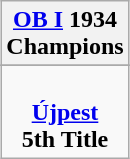<table class="wikitable" style="text-align: center; margin: 0 auto;">
<tr>
<th><a href='#'>OB I</a> 1934<br>Champions</th>
</tr>
<tr>
</tr>
<tr>
<td> <br><strong><a href='#'>Újpest</a></strong><br><strong>5th Title</strong></td>
</tr>
</table>
